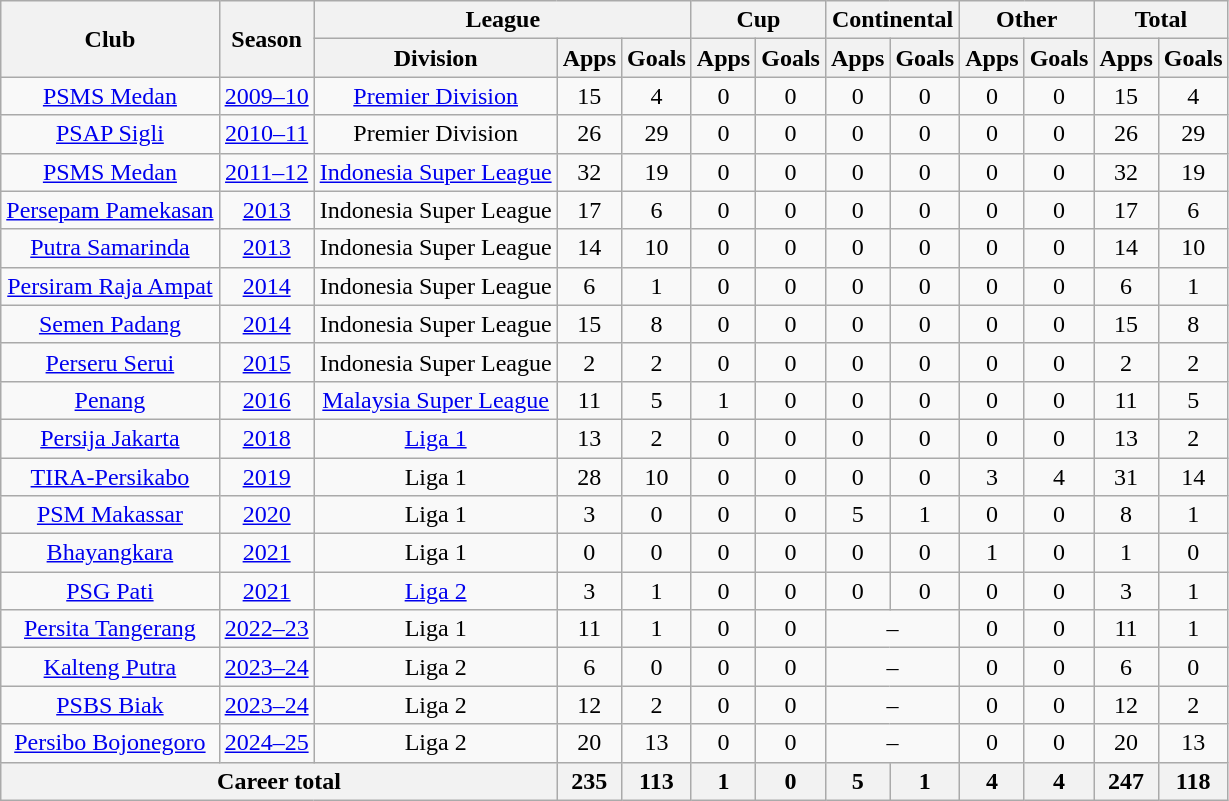<table class="wikitable" style="text-align:center">
<tr>
<th rowspan="2">Club</th>
<th rowspan="2">Season</th>
<th colspan="3">League</th>
<th colspan="2">Cup</th>
<th colspan="2">Continental</th>
<th colspan="2">Other</th>
<th colspan="2">Total</th>
</tr>
<tr>
<th>Division</th>
<th>Apps</th>
<th>Goals</th>
<th>Apps</th>
<th>Goals</th>
<th>Apps</th>
<th>Goals</th>
<th>Apps</th>
<th>Goals</th>
<th>Apps</th>
<th>Goals</th>
</tr>
<tr>
<td rowspan="1" valign="center"><a href='#'>PSMS Medan</a></td>
<td><a href='#'>2009–10</a></td>
<td rowspan="1" valign="center"><a href='#'>Premier Division</a></td>
<td>15</td>
<td>4</td>
<td>0</td>
<td>0</td>
<td>0</td>
<td>0</td>
<td>0</td>
<td>0</td>
<td>15</td>
<td>4</td>
</tr>
<tr>
<td rowspan="1" valign="center"><a href='#'>PSAP Sigli</a></td>
<td><a href='#'>2010–11</a></td>
<td rowspan="1" valign="center">Premier Division</td>
<td>26</td>
<td>29</td>
<td>0</td>
<td>0</td>
<td>0</td>
<td>0</td>
<td>0</td>
<td>0</td>
<td>26</td>
<td>29</td>
</tr>
<tr>
<td rowspan="1" valign="center"><a href='#'>PSMS Medan</a></td>
<td><a href='#'>2011–12</a></td>
<td rowspan="1" valign="center"><a href='#'>Indonesia Super League</a></td>
<td>32</td>
<td>19</td>
<td>0</td>
<td>0</td>
<td>0</td>
<td>0</td>
<td>0</td>
<td>0</td>
<td>32</td>
<td>19</td>
</tr>
<tr>
<td rowspan="1" valign="center"><a href='#'>Persepam Pamekasan</a></td>
<td><a href='#'>2013</a></td>
<td rowspan="1" valign="center">Indonesia Super League</td>
<td>17</td>
<td>6</td>
<td>0</td>
<td>0</td>
<td>0</td>
<td>0</td>
<td>0</td>
<td>0</td>
<td>17</td>
<td>6</td>
</tr>
<tr>
<td rowspan="1" valign="center"><a href='#'>Putra Samarinda</a></td>
<td><a href='#'>2013</a></td>
<td rowspan="1" valign="center">Indonesia Super League</td>
<td>14</td>
<td>10</td>
<td>0</td>
<td>0</td>
<td>0</td>
<td>0</td>
<td>0</td>
<td>0</td>
<td>14</td>
<td>10</td>
</tr>
<tr>
<td rowspan="1" valign="center"><a href='#'>Persiram Raja Ampat</a></td>
<td><a href='#'>2014</a></td>
<td rowspan="1" valign="center">Indonesia Super League</td>
<td>6</td>
<td>1</td>
<td>0</td>
<td>0</td>
<td>0</td>
<td>0</td>
<td>0</td>
<td>0</td>
<td>6</td>
<td>1</td>
</tr>
<tr>
<td rowspan="1" valign="center"><a href='#'>Semen Padang</a></td>
<td><a href='#'>2014</a></td>
<td rowspan="1" valign="center">Indonesia Super League</td>
<td>15</td>
<td>8</td>
<td>0</td>
<td>0</td>
<td>0</td>
<td>0</td>
<td>0</td>
<td>0</td>
<td>15</td>
<td>8</td>
</tr>
<tr>
<td rowspan="1" valign="center"><a href='#'>Perseru Serui</a></td>
<td><a href='#'>2015</a></td>
<td rowspan="1" valign="center">Indonesia Super League</td>
<td>2</td>
<td>2</td>
<td>0</td>
<td>0</td>
<td>0</td>
<td>0</td>
<td>0</td>
<td>0</td>
<td>2</td>
<td>2</td>
</tr>
<tr>
<td rowspan="1" valign="center"><a href='#'>Penang</a></td>
<td><a href='#'>2016</a></td>
<td rowspan="1" valign="center"><a href='#'>Malaysia Super League</a></td>
<td>11</td>
<td>5</td>
<td>1</td>
<td>0</td>
<td>0</td>
<td>0</td>
<td>0</td>
<td>0</td>
<td>11</td>
<td>5</td>
</tr>
<tr>
<td rowspan="1" valign="center"><a href='#'>Persija Jakarta</a></td>
<td><a href='#'>2018</a></td>
<td rowspan="1" valign="center"><a href='#'>Liga 1</a></td>
<td>13</td>
<td>2</td>
<td>0</td>
<td>0</td>
<td>0</td>
<td>0</td>
<td>0</td>
<td>0</td>
<td>13</td>
<td>2</td>
</tr>
<tr>
<td rowspan="1" valign="center"><a href='#'>TIRA-Persikabo</a></td>
<td><a href='#'>2019</a></td>
<td rowspan="1" valign="center">Liga 1</td>
<td>28</td>
<td>10</td>
<td>0</td>
<td>0</td>
<td>0</td>
<td>0</td>
<td>3</td>
<td>4</td>
<td>31</td>
<td>14</td>
</tr>
<tr>
<td rowspan="1" valign="center"><a href='#'>PSM Makassar</a></td>
<td><a href='#'>2020</a></td>
<td rowspan="1" valign="center">Liga 1</td>
<td>3</td>
<td>0</td>
<td>0</td>
<td>0</td>
<td>5</td>
<td>1</td>
<td>0</td>
<td>0</td>
<td>8</td>
<td>1</td>
</tr>
<tr>
<td rowspan="1" valign="center"><a href='#'>Bhayangkara</a></td>
<td><a href='#'>2021</a></td>
<td rowspan="1" valign="center">Liga 1</td>
<td>0</td>
<td>0</td>
<td>0</td>
<td>0</td>
<td>0</td>
<td>0</td>
<td>1</td>
<td>0</td>
<td>1</td>
<td>0</td>
</tr>
<tr>
<td rowspan="1" valign="center"><a href='#'>PSG Pati</a></td>
<td><a href='#'>2021</a></td>
<td rowspan="1" valign="center"><a href='#'>Liga 2</a></td>
<td>3</td>
<td>1</td>
<td>0</td>
<td>0</td>
<td>0</td>
<td>0</td>
<td>0</td>
<td>0</td>
<td>3</td>
<td>1</td>
</tr>
<tr>
<td rowspan="1"><a href='#'>Persita Tangerang</a></td>
<td><a href='#'>2022–23</a></td>
<td rowspan="1">Liga 1</td>
<td>11</td>
<td>1</td>
<td>0</td>
<td>0</td>
<td colspan="2">–</td>
<td>0</td>
<td>0</td>
<td>11</td>
<td>1</td>
</tr>
<tr>
<td rowspan="1"><a href='#'>Kalteng Putra</a></td>
<td><a href='#'>2023–24</a></td>
<td rowspan="1">Liga 2</td>
<td>6</td>
<td>0</td>
<td>0</td>
<td>0</td>
<td colspan="2">–</td>
<td>0</td>
<td>0</td>
<td>6</td>
<td>0</td>
</tr>
<tr>
<td rowspan="1"><a href='#'>PSBS Biak</a></td>
<td><a href='#'>2023–24</a></td>
<td rowspan="1">Liga 2</td>
<td>12</td>
<td>2</td>
<td>0</td>
<td>0</td>
<td colspan="2">–</td>
<td>0</td>
<td>0</td>
<td>12</td>
<td>2</td>
</tr>
<tr>
<td rowspan="1"><a href='#'>Persibo Bojonegoro</a></td>
<td><a href='#'>2024–25</a></td>
<td rowspan="1" valign="center">Liga 2</td>
<td>20</td>
<td>13</td>
<td>0</td>
<td>0</td>
<td colspan="2">–</td>
<td>0</td>
<td>0</td>
<td>20</td>
<td>13</td>
</tr>
<tr>
<th colspan="3">Career total</th>
<th>235</th>
<th>113</th>
<th>1</th>
<th>0</th>
<th>5</th>
<th>1</th>
<th>4</th>
<th>4</th>
<th>247</th>
<th>118</th>
</tr>
</table>
